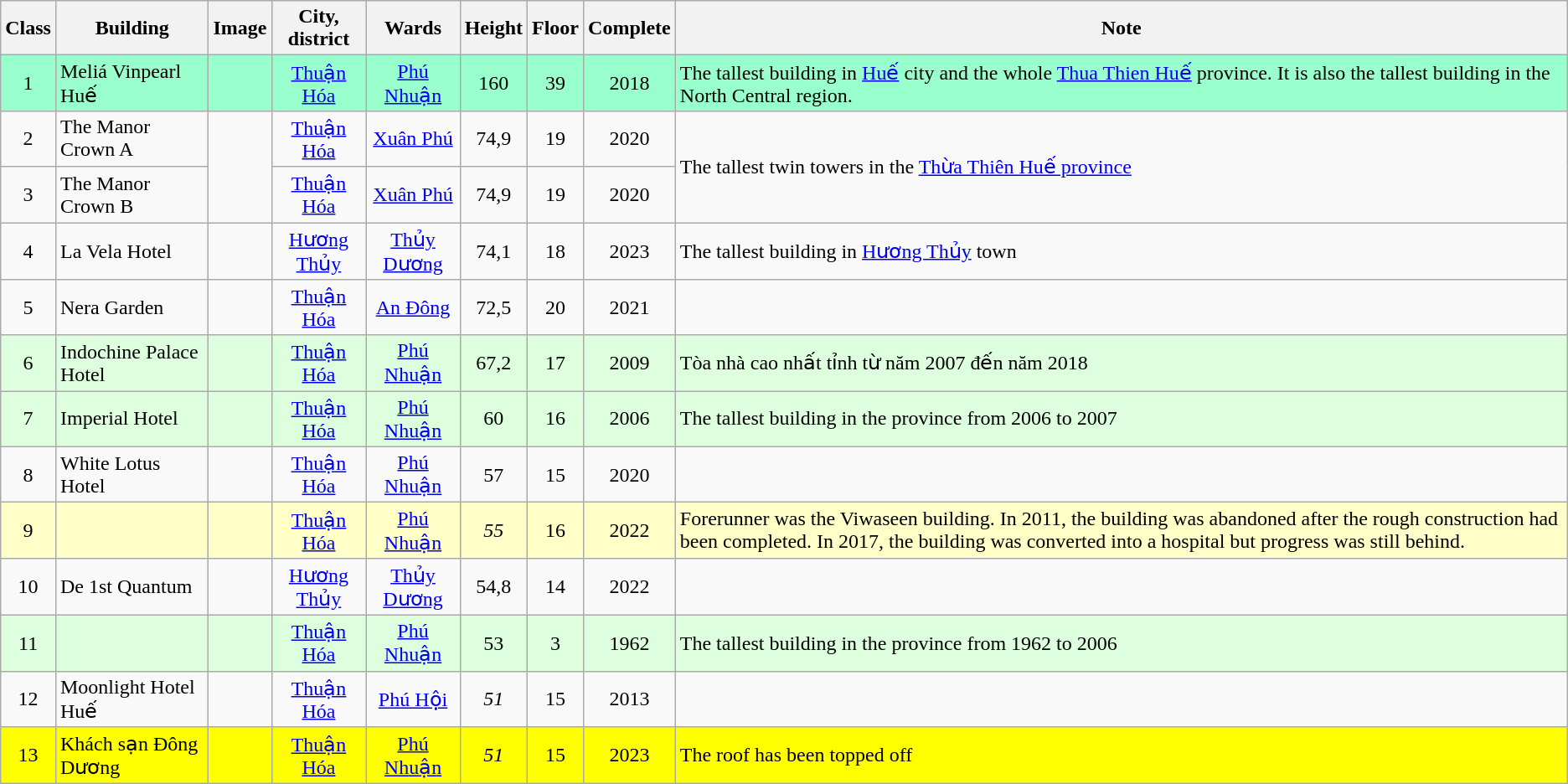<table class="wikitable sortable" style="text-align:center">
<tr>
<th>Class</th>
<th>Building</th>
<th>Image</th>
<th>City,<br>district</th>
<th>Wards</th>
<th>Height</th>
<th>Floor</th>
<th>Complete</th>
<th>Note</th>
</tr>
<tr bgcolor="#9FC">
<td>1</td>
<td align="left">Meliá Vinpearl Huế</td>
<td></td>
<td><a href='#'>Thuận Hóa</a></td>
<td><a href='#'>Phú Nhuận</a></td>
<td>160</td>
<td>39</td>
<td>2018</td>
<td align="left">The tallest building in <a href='#'>Huế</a> city and the whole <a href='#'>Thua Thien Huế</a> province. It is also the tallest building in the North Central region.</td>
</tr>
<tr>
<td>2</td>
<td align="left">The Manor Crown A</td>
<td rowspan="2"></td>
<td><a href='#'>Thuận Hóa</a></td>
<td><a href='#'>Xuân Phú</a></td>
<td>74,9</td>
<td>19</td>
<td>2020</td>
<td rowspan="2" align="left">The tallest twin towers in the <a href='#'>Thừa Thiên Huế province</a></td>
</tr>
<tr>
<td>3</td>
<td align="left">The Manor Crown B</td>
<td><a href='#'>Thuận Hóa</a></td>
<td><a href='#'>Xuân Phú</a></td>
<td>74,9</td>
<td>19</td>
<td>2020</td>
</tr>
<tr>
<td>4</td>
<td align="left">La Vela Hotel</td>
<td></td>
<td><a href='#'>Hương Thủy</a></td>
<td><a href='#'>Thủy Dương</a></td>
<td>74,1</td>
<td>18</td>
<td>2023</td>
<td align="left">The tallest building in <a href='#'>Hương Thủy</a> town</td>
</tr>
<tr>
<td>5</td>
<td align="left">Nera Garden</td>
<td></td>
<td><a href='#'>Thuận Hóa</a></td>
<td><a href='#'>An Đông</a></td>
<td>72,5</td>
<td>20</td>
<td>2021</td>
<td align="left"></td>
</tr>
<tr bgcolor="#ddffdd">
<td>6</td>
<td align="left">Indochine Palace Hotel</td>
<td></td>
<td><a href='#'>Thuận Hóa</a></td>
<td><a href='#'>Phú Nhuận</a></td>
<td>67,2</td>
<td>17</td>
<td>2009</td>
<td align="left">Tòa nhà cao nhất tỉnh từ năm 2007 đến năm 2018</td>
</tr>
<tr bgcolor="#ddffdd">
<td>7</td>
<td align="left">Imperial Hotel</td>
<td></td>
<td><a href='#'>Thuận Hóa</a></td>
<td><a href='#'>Phú Nhuận</a></td>
<td>60</td>
<td>16</td>
<td>2006</td>
<td align="left">The tallest building in the province from 2006 to 2007</td>
</tr>
<tr>
<td>8</td>
<td align="left">White Lotus Hotel</td>
<td></td>
<td><a href='#'>Thuận Hóa</a></td>
<td><a href='#'>Phú Nhuận</a></td>
<td>57</td>
<td>15</td>
<td>2020</td>
<td align="left"></td>
</tr>
<tr bgcolor="#ffffc8">
<td>9</td>
<td align="left"></td>
<td></td>
<td><a href='#'>Thuận Hóa</a></td>
<td><a href='#'>Phú Nhuận</a></td>
<td><em>55</em></td>
<td>16</td>
<td>2022</td>
<td align="left">Forerunner was the Viwaseen building. In 2011, the building was abandoned after the rough construction had been completed. In 2017, the building was converted into a hospital but progress was still behind.</td>
</tr>
<tr>
<td>10</td>
<td align="left">De 1st Quantum</td>
<td></td>
<td><a href='#'>Hương Thủy</a></td>
<td><a href='#'>Thủy Dương</a></td>
<td>54,8</td>
<td>14</td>
<td>2022</td>
<td align="left"></td>
</tr>
<tr bgcolor="#ddffdd">
<td>11</td>
<td align="left"></td>
<td></td>
<td><a href='#'>Thuận Hóa</a></td>
<td><a href='#'>Phú Nhuận</a></td>
<td>53</td>
<td>3</td>
<td>1962</td>
<td align="left">The tallest building in the province from 1962 to 2006</td>
</tr>
<tr>
<td>12</td>
<td align="left">Moonlight Hotel Huế</td>
<td></td>
<td><a href='#'>Thuận Hóa</a></td>
<td><a href='#'>Phú Hội</a></td>
<td><em>51</em></td>
<td>15</td>
<td>2013</td>
<td align="left"></td>
</tr>
<tr bgcolor="#fffff00">
<td>13</td>
<td align="left">Khách sạn Đông Dương</td>
<td></td>
<td><a href='#'>Thuận Hóa</a></td>
<td><a href='#'>Phú Nhuận</a></td>
<td><em>51</em></td>
<td>15</td>
<td>2023</td>
<td align="left">The roof has been topped off</td>
</tr>
</table>
